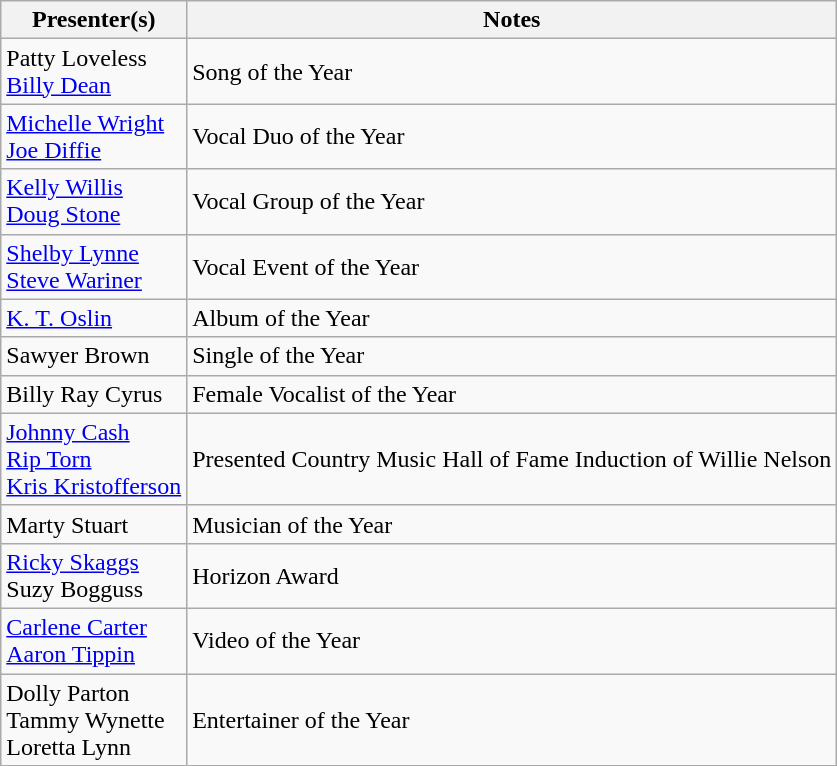<table class="wikitable">
<tr>
<th>Presenter(s)</th>
<th>Notes</th>
</tr>
<tr>
<td>Patty Loveless<br><a href='#'>Billy Dean</a></td>
<td>Song of the Year</td>
</tr>
<tr>
<td><a href='#'>Michelle Wright</a><br><a href='#'>Joe Diffie</a></td>
<td>Vocal Duo of the Year</td>
</tr>
<tr>
<td><a href='#'>Kelly Willis</a><br><a href='#'>Doug Stone</a></td>
<td>Vocal Group of the Year</td>
</tr>
<tr>
<td><a href='#'>Shelby Lynne</a><br><a href='#'>Steve Wariner</a></td>
<td>Vocal Event of the Year</td>
</tr>
<tr>
<td><a href='#'>K. T. Oslin</a></td>
<td>Album of the Year</td>
</tr>
<tr>
<td>Sawyer Brown</td>
<td>Single of the Year</td>
</tr>
<tr>
<td>Billy Ray Cyrus</td>
<td>Female Vocalist of the Year</td>
</tr>
<tr>
<td><a href='#'>Johnny Cash</a><br><a href='#'>Rip Torn</a><br><a href='#'>Kris Kristofferson</a></td>
<td>Presented Country Music Hall of Fame Induction of Willie Nelson</td>
</tr>
<tr>
<td>Marty Stuart</td>
<td>Musician of the Year</td>
</tr>
<tr>
<td><a href='#'>Ricky Skaggs</a><br>Suzy Bogguss</td>
<td>Horizon Award</td>
</tr>
<tr>
<td><a href='#'>Carlene Carter</a><br><a href='#'>Aaron Tippin</a></td>
<td>Video of the Year</td>
</tr>
<tr>
<td>Dolly Parton<br>Tammy Wynette<br>Loretta Lynn</td>
<td>Entertainer of the Year</td>
</tr>
</table>
